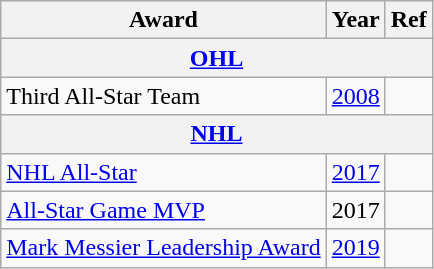<table class="wikitable">
<tr>
<th>Award</th>
<th>Year</th>
<th>Ref</th>
</tr>
<tr>
<th colspan="3"><a href='#'>OHL</a></th>
</tr>
<tr>
<td>Third All-Star Team</td>
<td><a href='#'>2008</a></td>
<td></td>
</tr>
<tr>
<th colspan="3"><a href='#'>NHL</a></th>
</tr>
<tr>
<td><a href='#'>NHL All-Star</a></td>
<td><a href='#'>2017</a></td>
<td></td>
</tr>
<tr>
<td><a href='#'>All-Star Game MVP</a></td>
<td>2017</td>
<td></td>
</tr>
<tr>
<td><a href='#'>Mark Messier Leadership Award</a></td>
<td><a href='#'>2019</a></td>
<td></td>
</tr>
</table>
